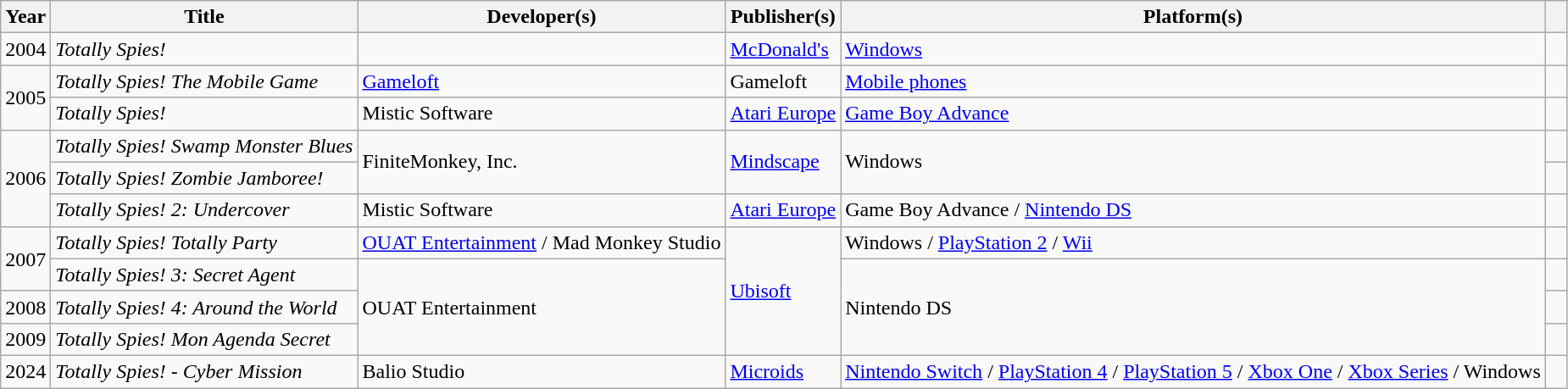<table class="wikitable sortable">
<tr>
<th>Year</th>
<th>Title</th>
<th>Developer(s)</th>
<th>Publisher(s)</th>
<th>Platform(s)</th>
<th class="unsortable" width="10"></th>
</tr>
<tr>
<td>2004</td>
<td><em>Totally Spies!</em></td>
<td></td>
<td><a href='#'>McDonald's</a></td>
<td><a href='#'>Windows</a></td>
<td style="text-align:center;"></td>
</tr>
<tr>
<td rowspan="2">2005</td>
<td><em>Totally Spies! The Mobile Game</em></td>
<td><a href='#'>Gameloft</a></td>
<td>Gameloft</td>
<td><a href='#'>Mobile phones</a></td>
<td style="text-align:center;"></td>
</tr>
<tr>
<td><em>Totally Spies!</em></td>
<td>Mistic Software</td>
<td><a href='#'>Atari Europe</a></td>
<td><a href='#'>Game Boy Advance</a></td>
<td style="text-align:center;"></td>
</tr>
<tr>
<td rowspan="3">2006</td>
<td><em>Totally Spies! Swamp Monster Blues</em></td>
<td rowspan="2">FiniteMonkey, Inc.</td>
<td rowspan="2"><a href='#'>Mindscape</a></td>
<td rowspan="2">Windows</td>
<td style="text-align:center;"></td>
</tr>
<tr>
<td><em>Totally Spies! Zombie Jamboree!</em></td>
<td style="text-align:center;"></td>
</tr>
<tr>
<td><em>Totally Spies! 2: Undercover</em></td>
<td>Mistic Software</td>
<td><a href='#'>Atari Europe</a></td>
<td>Game Boy Advance / <a href='#'>Nintendo DS</a></td>
<td style="text-align:center;"></td>
</tr>
<tr>
<td rowspan="2">2007</td>
<td><em>Totally Spies! Totally Party</em></td>
<td><a href='#'>OUAT Entertainment</a> / Mad Monkey Studio</td>
<td rowspan="4"><a href='#'>Ubisoft</a></td>
<td>Windows / <a href='#'>PlayStation 2</a> / <a href='#'>Wii</a></td>
<td style="text-align:center;"></td>
</tr>
<tr>
<td><em>Totally Spies! 3: Secret Agent</em></td>
<td rowspan="3">OUAT Entertainment</td>
<td rowspan="3">Nintendo DS</td>
<td style="text-align:center;"></td>
</tr>
<tr>
<td>2008</td>
<td><em>Totally Spies! 4: Around the World</em></td>
<td style="text-align:center;"></td>
</tr>
<tr>
<td>2009</td>
<td><em>Totally Spies! Mon Agenda Secret</em></td>
<td style="text-align:center;"></td>
</tr>
<tr>
<td>2024</td>
<td><em>Totally Spies! - Cyber Mission</em></td>
<td>Balio Studio</td>
<td><a href='#'>Microids</a></td>
<td><a href='#'>Nintendo Switch</a> / <a href='#'>PlayStation 4</a> / <a href='#'>PlayStation 5</a> / <a href='#'>Xbox One</a> / <a href='#'>Xbox Series</a> / Windows</td>
<td style="text-align:center;"></td>
</tr>
</table>
